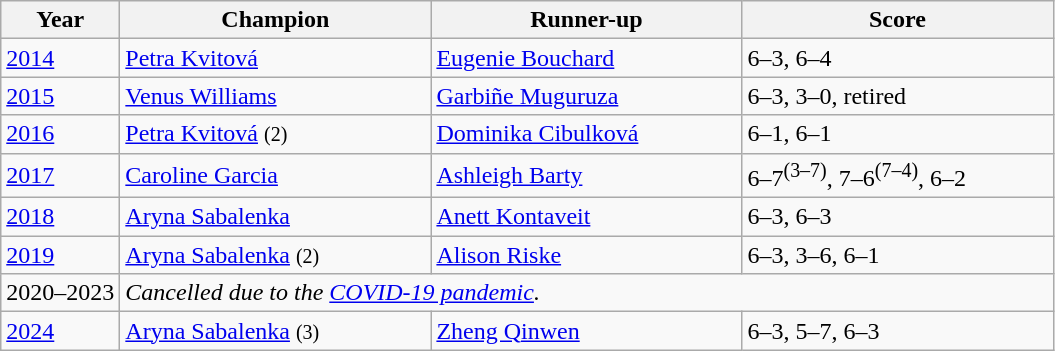<table class="wikitable">
<tr>
<th>Year</th>
<th width="200">Champion</th>
<th width="200">Runner-up</th>
<th width="200">Score</th>
</tr>
<tr>
<td><a href='#'>2014</a></td>
<td> <a href='#'>Petra Kvitová</a></td>
<td> <a href='#'>Eugenie Bouchard</a></td>
<td>6–3, 6–4</td>
</tr>
<tr>
<td><a href='#'>2015</a></td>
<td> <a href='#'>Venus Williams</a></td>
<td> <a href='#'>Garbiñe Muguruza</a></td>
<td>6–3, 3–0, retired</td>
</tr>
<tr>
<td><a href='#'>2016</a></td>
<td> <a href='#'>Petra Kvitová</a> <small> (2) </small></td>
<td> <a href='#'>Dominika Cibulková</a></td>
<td>6–1, 6–1</td>
</tr>
<tr>
<td><a href='#'>2017</a></td>
<td> <a href='#'>Caroline Garcia</a></td>
<td> <a href='#'>Ashleigh Barty</a></td>
<td>6–7<sup>(3–7)</sup>, 7–6<sup>(7–4)</sup>, 6–2</td>
</tr>
<tr>
<td><a href='#'>2018</a></td>
<td> <a href='#'>Aryna Sabalenka</a></td>
<td> <a href='#'>Anett Kontaveit</a></td>
<td>6–3, 6–3</td>
</tr>
<tr>
<td><a href='#'>2019</a></td>
<td> <a href='#'>Aryna Sabalenka</a> <small> (2) </small></td>
<td> <a href='#'>Alison Riske</a></td>
<td>6–3, 3–6, 6–1</td>
</tr>
<tr>
<td>2020–2023</td>
<td colspan="3"><em>Cancelled due to the <a href='#'>COVID-19 pandemic</a>.</em></td>
</tr>
<tr>
<td><a href='#'>2024</a></td>
<td> <a href='#'>Aryna Sabalenka</a> <small> (3) </small></td>
<td> <a href='#'>Zheng Qinwen</a></td>
<td>6–3, 5–7, 6–3</td>
</tr>
</table>
